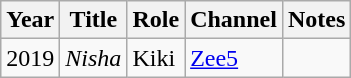<table class="wikitable">
<tr>
<th>Year</th>
<th>Title</th>
<th>Role</th>
<th>Channel</th>
<th>Notes</th>
</tr>
<tr>
<td>2019</td>
<td><em>Nisha</em></td>
<td>Kiki</td>
<td><a href='#'>Zee5</a></td>
<td></td>
</tr>
</table>
